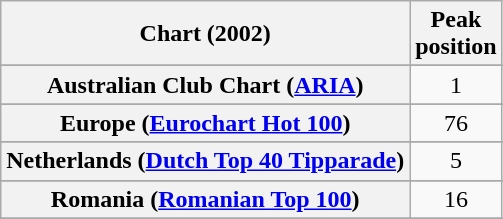<table class="wikitable sortable plainrowheaders" style="text-align:center">
<tr>
<th scope="col">Chart (2002)</th>
<th scope="col">Peak<br>position</th>
</tr>
<tr>
</tr>
<tr>
<th scope="row">Australian Club Chart (<a href='#'>ARIA</a>)</th>
<td>1</td>
</tr>
<tr>
</tr>
<tr>
</tr>
<tr>
</tr>
<tr>
</tr>
<tr>
<th scope="row">Europe (<a href='#'>Eurochart Hot 100</a>)</th>
<td>76</td>
</tr>
<tr>
</tr>
<tr>
</tr>
<tr>
<th scope="row">Netherlands (<a href='#'>Dutch Top 40 Tipparade</a>)</th>
<td>5</td>
</tr>
<tr>
</tr>
<tr>
<th scope="row">Romania (<a href='#'>Romanian Top 100</a>)</th>
<td>16</td>
</tr>
<tr>
</tr>
<tr>
</tr>
<tr>
</tr>
<tr>
</tr>
<tr>
</tr>
<tr>
</tr>
<tr>
</tr>
</table>
